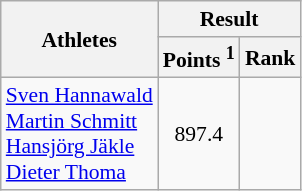<table class="wikitable" border="1" style="font-size:90%">
<tr>
<th rowspan=2>Athletes</th>
<th colspan=2>Result</th>
</tr>
<tr>
<th>Points <sup>1</sup></th>
<th>Rank</th>
</tr>
<tr>
<td><a href='#'>Sven Hannawald</a><br><a href='#'>Martin Schmitt</a><br><a href='#'>Hansjörg Jäkle</a><br><a href='#'>Dieter Thoma</a></td>
<td align=center>897.4</td>
<td align=center></td>
</tr>
</table>
